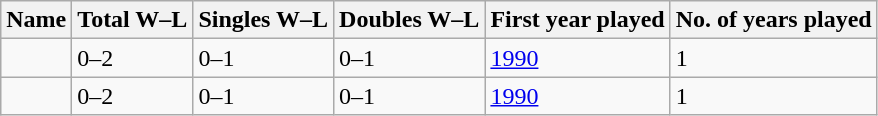<table class="sortable wikitable">
<tr>
<th>Name</th>
<th>Total W–L</th>
<th>Singles W–L</th>
<th>Doubles W–L</th>
<th>First year played</th>
<th>No. of years played</th>
</tr>
<tr>
<td></td>
<td>0–2</td>
<td>0–1</td>
<td>0–1</td>
<td><a href='#'>1990</a></td>
<td>1</td>
</tr>
<tr>
<td></td>
<td>0–2</td>
<td>0–1</td>
<td>0–1</td>
<td><a href='#'>1990</a></td>
<td>1</td>
</tr>
</table>
